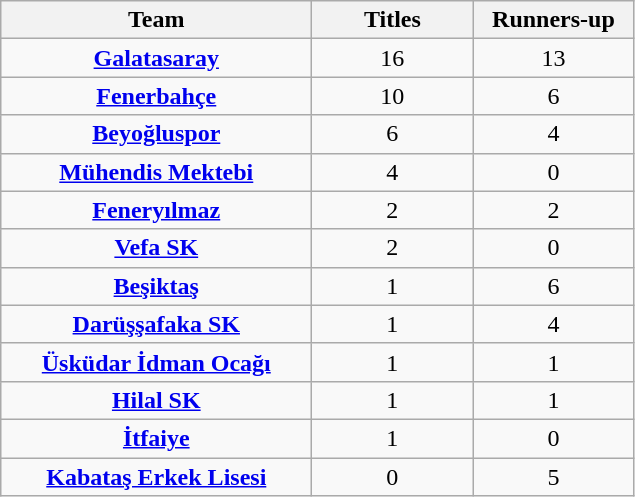<table class="wikitable">
<tr>
<th width=200>Team</th>
<th width=100>Titles</th>
<th width=100>Runners-up</th>
</tr>
<tr style="text-align: center;">
<td><strong><a href='#'>Galatasaray</a></strong></td>
<td>16</td>
<td>13</td>
</tr>
<tr style="text-align: center;">
<td><strong><a href='#'>Fenerbahçe</a></strong></td>
<td>10</td>
<td>6</td>
</tr>
<tr style="text-align: center;">
<td><strong><a href='#'>Beyoğluspor</a></strong></td>
<td>6</td>
<td>4</td>
</tr>
<tr style="text-align: center;">
<td><strong><a href='#'>Mühendis Mektebi</a></strong></td>
<td>4</td>
<td>0</td>
</tr>
<tr style="text-align: center;">
<td><strong><a href='#'>Feneryılmaz</a></strong></td>
<td>2</td>
<td>2</td>
</tr>
<tr style="text-align: center;">
<td><strong><a href='#'>Vefa SK</a></strong></td>
<td>2</td>
<td>0</td>
</tr>
<tr style="text-align: center;">
<td><strong><a href='#'>Beşiktaş</a></strong></td>
<td>1</td>
<td>6</td>
</tr>
<tr style="text-align: center;">
<td><strong><a href='#'>Darüşşafaka SK</a></strong></td>
<td>1</td>
<td>4</td>
</tr>
<tr style="text-align: center;">
<td><strong><a href='#'>Üsküdar İdman Ocağı</a></strong></td>
<td>1</td>
<td>1</td>
</tr>
<tr style="text-align: center;">
<td><strong><a href='#'>Hilal SK</a></strong></td>
<td>1</td>
<td>1</td>
</tr>
<tr style="text-align: center;">
<td><strong><a href='#'>İtfaiye</a></strong></td>
<td>1</td>
<td>0</td>
</tr>
<tr style="text-align: center;">
<td><strong><a href='#'>Kabataş Erkek Lisesi</a></strong></td>
<td>0</td>
<td>5</td>
</tr>
</table>
